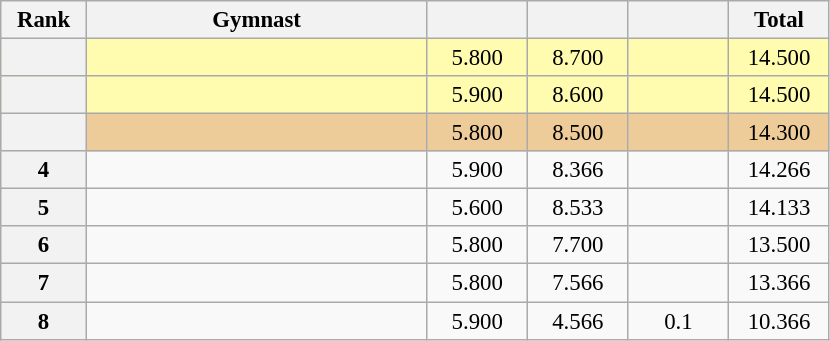<table class="wikitable sortable" style="text-align:center; font-size:95%">
<tr>
<th scope="col" style="width:50px;">Rank</th>
<th scope="col" style="width:220px;">Gymnast</th>
<th scope="col" style="width:60px;"></th>
<th scope="col" style="width:60px;"></th>
<th scope="col" style="width:60px;"></th>
<th scope="col" style="width:60px;">Total</th>
</tr>
<tr style="background:#fffcaf;">
<th scope=row style="text-align:center"></th>
<td style="text-align:left;"></td>
<td>5.800</td>
<td>8.700</td>
<td></td>
<td>14.500</td>
</tr>
<tr style="background:#fffcaf;">
<th scope=row style="text-align:center"></th>
<td style="text-align:left;"></td>
<td>5.900</td>
<td>8.600</td>
<td></td>
<td>14.500</td>
</tr>
<tr style="background:#ec9;">
<th scope=row style="text-align:center"></th>
<td style="text-align:left;"></td>
<td>5.800</td>
<td>8.500</td>
<td></td>
<td>14.300</td>
</tr>
<tr>
<th scope=row style="text-align:center">4</th>
<td style="text-align:left;"></td>
<td>5.900</td>
<td>8.366</td>
<td></td>
<td>14.266</td>
</tr>
<tr>
<th scope=row style="text-align:center">5</th>
<td style="text-align:left;"></td>
<td>5.600</td>
<td>8.533</td>
<td></td>
<td>14.133</td>
</tr>
<tr>
<th scope=row style="text-align:center">6</th>
<td style="text-align:left;"></td>
<td>5.800</td>
<td>7.700</td>
<td></td>
<td>13.500</td>
</tr>
<tr>
<th scope=row style="text-align:center">7</th>
<td style="text-align:left;"></td>
<td>5.800</td>
<td>7.566</td>
<td></td>
<td>13.366</td>
</tr>
<tr>
<th scope=row style="text-align:center">8</th>
<td style="text-align:left;"></td>
<td>5.900</td>
<td>4.566</td>
<td>0.1</td>
<td>10.366</td>
</tr>
</table>
